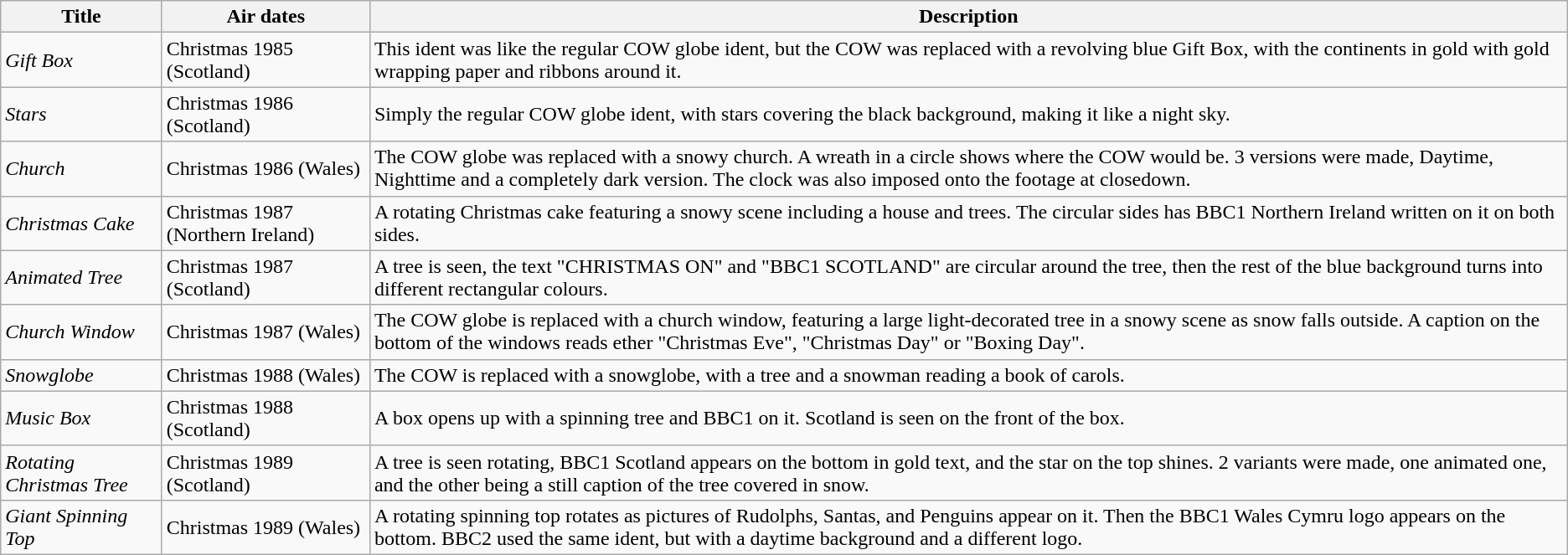<table class="wikitable">
<tr>
<th>Title</th>
<th>Air dates</th>
<th>Description</th>
</tr>
<tr>
<td><em>Gift Box</em></td>
<td>Christmas 1985 (Scotland)</td>
<td>This ident was like the regular COW globe ident, but the COW was replaced with a revolving blue Gift Box, with the continents in gold with gold wrapping paper and ribbons around it.</td>
</tr>
<tr>
<td><em>Stars</em></td>
<td>Christmas 1986 (Scotland)</td>
<td>Simply the regular COW globe ident, with stars covering the black background, making it like a night sky.</td>
</tr>
<tr>
<td><em>Church</em></td>
<td>Christmas 1986 (Wales)</td>
<td>The COW globe was replaced with a snowy church. A wreath in a circle shows where the COW would be. 3 versions were made, Daytime, Nighttime and a completely dark version. The clock was also imposed onto the footage at closedown.</td>
</tr>
<tr>
<td><em>Christmas Cake</em></td>
<td>Christmas 1987 (Northern Ireland)</td>
<td>A rotating Christmas cake featuring a snowy scene including a house and trees. The circular sides has BBC1 Northern Ireland written on it on both sides.</td>
</tr>
<tr>
<td><em>Animated Tree</em></td>
<td>Christmas 1987 (Scotland)</td>
<td>A tree is seen, the text "CHRISTMAS ON" and "BBC1 SCOTLAND" are circular around the tree, then the rest of the blue background turns into different rectangular colours.</td>
</tr>
<tr>
<td><em>Church Window</em></td>
<td>Christmas 1987 (Wales)</td>
<td>The COW globe is replaced with a church window, featuring a large light-decorated tree in a snowy scene as snow falls outside. A caption on the bottom of the windows reads ether "Christmas Eve", "Christmas Day" or "Boxing Day".</td>
</tr>
<tr>
<td><em>Snowglobe</em></td>
<td>Christmas 1988 (Wales)</td>
<td>The COW is replaced with a snowglobe, with a tree and a snowman reading a book of carols.</td>
</tr>
<tr>
<td><em>Music Box</em></td>
<td>Christmas 1988 (Scotland)</td>
<td>A box opens up with a spinning tree and BBC1 on it. Scotland is seen on the front of the box.</td>
</tr>
<tr>
<td><em>Rotating Christmas Tree</em></td>
<td>Christmas 1989 (Scotland)</td>
<td>A tree is seen rotating, BBC1 Scotland appears on the bottom in gold text, and the star on the top shines. 2 variants were made, one animated one, and the other being a still caption of the tree covered in snow.</td>
</tr>
<tr>
<td><em>Giant Spinning Top</em></td>
<td>Christmas 1989 (Wales)</td>
<td>A rotating spinning top rotates as pictures of Rudolphs, Santas, and Penguins appear on it. Then the BBC1 Wales Cymru logo appears on the bottom. BBC2 used the same ident, but with a daytime background and a different logo.</td>
</tr>
</table>
